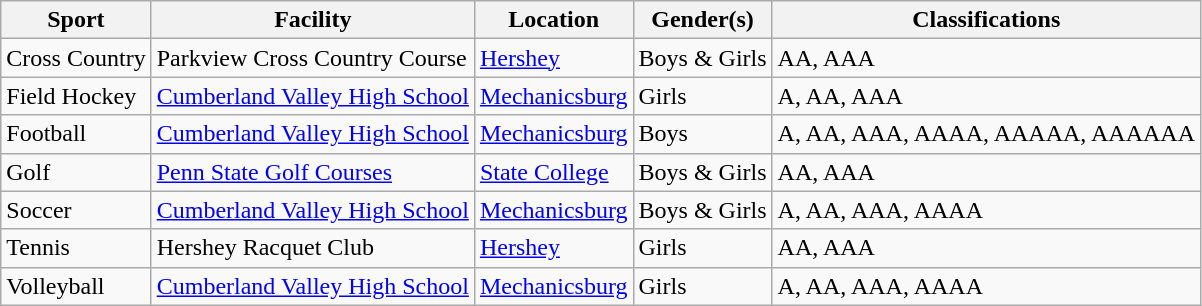<table class="wikitable">
<tr>
<th>Sport</th>
<th>Facility</th>
<th>Location</th>
<th>Gender(s)</th>
<th>Classifications</th>
</tr>
<tr>
<td>Cross Country</td>
<td>Parkview Cross Country Course</td>
<td><a href='#'>Hershey</a></td>
<td>Boys & Girls</td>
<td>AA, AAA</td>
</tr>
<tr>
<td>Field Hockey</td>
<td><a href='#'>Cumberland Valley High School</a></td>
<td><a href='#'>Mechanicsburg</a></td>
<td>Girls</td>
<td>A, AA, AAA</td>
</tr>
<tr>
<td>Football</td>
<td><a href='#'>Cumberland Valley High School</a></td>
<td><a href='#'>Mechanicsburg</a></td>
<td>Boys</td>
<td>A, AA, AAA, AAAA, AAAAA, AAAAAA</td>
</tr>
<tr>
<td>Golf</td>
<td><a href='#'>Penn State Golf Courses</a></td>
<td><a href='#'>State College</a></td>
<td>Boys & Girls</td>
<td>AA, AAA</td>
</tr>
<tr>
<td>Soccer</td>
<td><a href='#'>Cumberland Valley High School</a></td>
<td><a href='#'>Mechanicsburg</a></td>
<td>Boys & Girls</td>
<td>A, AA, AAA, AAAA</td>
</tr>
<tr>
<td>Tennis</td>
<td>Hershey Racquet Club</td>
<td><a href='#'>Hershey</a></td>
<td>Girls</td>
<td>AA, AAA</td>
</tr>
<tr>
<td>Volleyball</td>
<td><a href='#'>Cumberland Valley High School</a></td>
<td><a href='#'>Mechanicsburg</a></td>
<td>Girls</td>
<td>A, AA, AAA, AAAA</td>
</tr>
</table>
